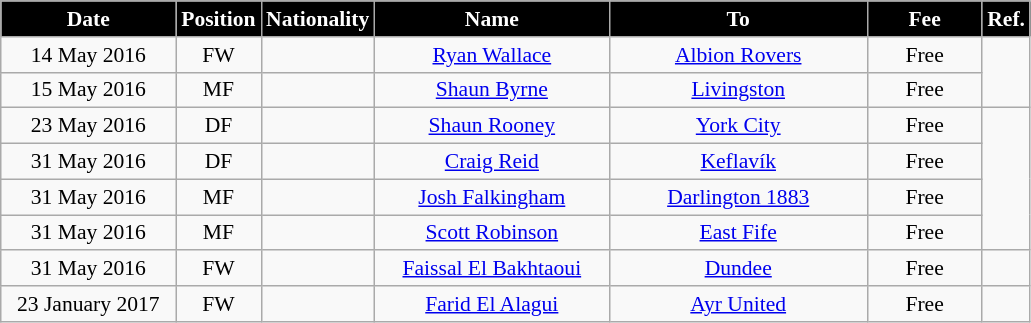<table class="wikitable"  style="text-align:center; font-size:90%; ">
<tr>
<th style="background:#000000; color:white; width:110px;">Date</th>
<th style="background:#000000; color:white; width:50px;">Position</th>
<th style="background:#000000; color:white; width:50px;">Nationality</th>
<th style="background:#000000; color:white; width:150px;">Name</th>
<th style="background:#000000; color:white; width:165px;">To</th>
<th style="background:#000000; color:white; width:70px;">Fee</th>
<th style="background:#000000; color:white; width:25px;">Ref.</th>
</tr>
<tr>
<td>14 May 2016</td>
<td>FW</td>
<td></td>
<td><a href='#'>Ryan Wallace</a></td>
<td><a href='#'>Albion Rovers</a></td>
<td>Free</td>
<td rowspan="2"></td>
</tr>
<tr>
<td>15 May 2016</td>
<td>MF</td>
<td></td>
<td><a href='#'>Shaun Byrne</a></td>
<td><a href='#'>Livingston</a></td>
<td>Free</td>
</tr>
<tr>
<td>23 May 2016</td>
<td>DF</td>
<td></td>
<td><a href='#'>Shaun Rooney</a></td>
<td> <a href='#'>York City</a></td>
<td>Free</td>
<td rowspan="4"></td>
</tr>
<tr>
<td>31 May 2016</td>
<td>DF</td>
<td></td>
<td><a href='#'>Craig Reid</a></td>
<td> <a href='#'>Keflavík</a></td>
<td>Free</td>
</tr>
<tr>
<td>31 May 2016</td>
<td>MF</td>
<td></td>
<td><a href='#'>Josh Falkingham</a></td>
<td> <a href='#'>Darlington 1883</a></td>
<td>Free</td>
</tr>
<tr>
<td>31 May 2016</td>
<td>MF</td>
<td></td>
<td><a href='#'>Scott Robinson</a></td>
<td><a href='#'>East Fife</a></td>
<td>Free</td>
</tr>
<tr>
<td>31 May 2016</td>
<td>FW</td>
<td></td>
<td><a href='#'>Faissal El Bakhtaoui</a></td>
<td><a href='#'>Dundee</a></td>
<td>Free</td>
<td></td>
</tr>
<tr>
<td>23 January 2017</td>
<td>FW</td>
<td></td>
<td><a href='#'>Farid El Alagui</a></td>
<td><a href='#'>Ayr United</a></td>
<td>Free</td>
<td></td>
</tr>
</table>
